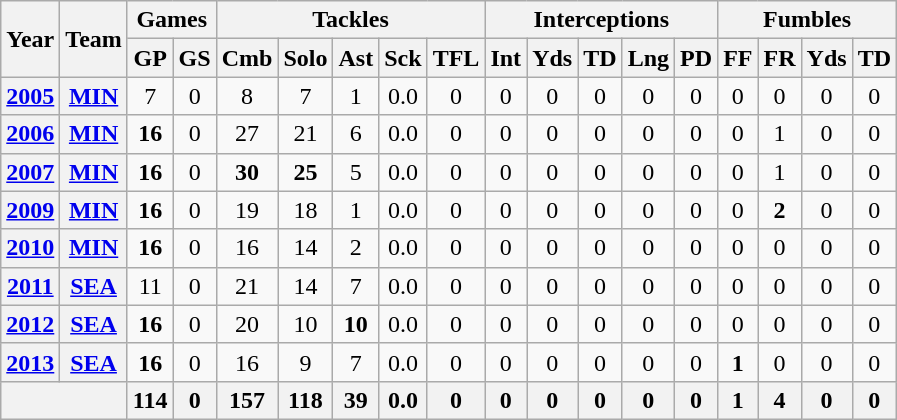<table class="wikitable" style="text-align:center">
<tr>
<th rowspan="2">Year</th>
<th rowspan="2">Team</th>
<th colspan="2">Games</th>
<th colspan="5">Tackles</th>
<th colspan="5">Interceptions</th>
<th colspan="4">Fumbles</th>
</tr>
<tr>
<th>GP</th>
<th>GS</th>
<th>Cmb</th>
<th>Solo</th>
<th>Ast</th>
<th>Sck</th>
<th>TFL</th>
<th>Int</th>
<th>Yds</th>
<th>TD</th>
<th>Lng</th>
<th>PD</th>
<th>FF</th>
<th>FR</th>
<th>Yds</th>
<th>TD</th>
</tr>
<tr>
<th><a href='#'>2005</a></th>
<th><a href='#'>MIN</a></th>
<td>7</td>
<td>0</td>
<td>8</td>
<td>7</td>
<td>1</td>
<td>0.0</td>
<td>0</td>
<td>0</td>
<td>0</td>
<td>0</td>
<td>0</td>
<td>0</td>
<td>0</td>
<td>0</td>
<td>0</td>
<td>0</td>
</tr>
<tr>
<th><a href='#'>2006</a></th>
<th><a href='#'>MIN</a></th>
<td><strong>16</strong></td>
<td>0</td>
<td>27</td>
<td>21</td>
<td>6</td>
<td>0.0</td>
<td>0</td>
<td>0</td>
<td>0</td>
<td>0</td>
<td>0</td>
<td>0</td>
<td>0</td>
<td>1</td>
<td>0</td>
<td>0</td>
</tr>
<tr>
<th><a href='#'>2007</a></th>
<th><a href='#'>MIN</a></th>
<td><strong>16</strong></td>
<td>0</td>
<td><strong>30</strong></td>
<td><strong>25</strong></td>
<td>5</td>
<td>0.0</td>
<td>0</td>
<td>0</td>
<td>0</td>
<td>0</td>
<td>0</td>
<td>0</td>
<td>0</td>
<td>1</td>
<td>0</td>
<td>0</td>
</tr>
<tr>
<th><a href='#'>2009</a></th>
<th><a href='#'>MIN</a></th>
<td><strong>16</strong></td>
<td>0</td>
<td>19</td>
<td>18</td>
<td>1</td>
<td>0.0</td>
<td>0</td>
<td>0</td>
<td>0</td>
<td>0</td>
<td>0</td>
<td>0</td>
<td>0</td>
<td><strong>2</strong></td>
<td>0</td>
<td>0</td>
</tr>
<tr>
<th><a href='#'>2010</a></th>
<th><a href='#'>MIN</a></th>
<td><strong>16</strong></td>
<td>0</td>
<td>16</td>
<td>14</td>
<td>2</td>
<td>0.0</td>
<td>0</td>
<td>0</td>
<td>0</td>
<td>0</td>
<td>0</td>
<td>0</td>
<td>0</td>
<td>0</td>
<td>0</td>
<td>0</td>
</tr>
<tr>
<th><a href='#'>2011</a></th>
<th><a href='#'>SEA</a></th>
<td>11</td>
<td>0</td>
<td>21</td>
<td>14</td>
<td>7</td>
<td>0.0</td>
<td>0</td>
<td>0</td>
<td>0</td>
<td>0</td>
<td>0</td>
<td>0</td>
<td>0</td>
<td>0</td>
<td>0</td>
<td>0</td>
</tr>
<tr>
<th><a href='#'>2012</a></th>
<th><a href='#'>SEA</a></th>
<td><strong>16</strong></td>
<td>0</td>
<td>20</td>
<td>10</td>
<td><strong>10</strong></td>
<td>0.0</td>
<td>0</td>
<td>0</td>
<td>0</td>
<td>0</td>
<td>0</td>
<td>0</td>
<td>0</td>
<td>0</td>
<td>0</td>
<td>0</td>
</tr>
<tr>
<th><a href='#'>2013</a></th>
<th><a href='#'>SEA</a></th>
<td><strong>16</strong></td>
<td>0</td>
<td>16</td>
<td>9</td>
<td>7</td>
<td>0.0</td>
<td>0</td>
<td>0</td>
<td>0</td>
<td>0</td>
<td>0</td>
<td>0</td>
<td><strong>1</strong></td>
<td>0</td>
<td>0</td>
<td>0</td>
</tr>
<tr>
<th colspan="2"></th>
<th>114</th>
<th>0</th>
<th>157</th>
<th>118</th>
<th>39</th>
<th>0.0</th>
<th>0</th>
<th>0</th>
<th>0</th>
<th>0</th>
<th>0</th>
<th>0</th>
<th>1</th>
<th>4</th>
<th>0</th>
<th>0</th>
</tr>
</table>
